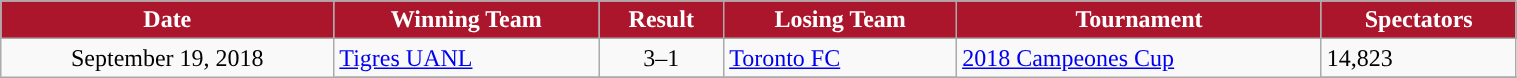<table class="wikitable"  style="text-align:left; width:80%;" style="text-align:center">
<tr>
<th style="text-align:center; background:#AC162C; color:#FFFFFF; ">Date</th>
<th style="text-align:center; background:#AC162C; color:#FFFFFF; ">Winning Team</th>
<th style="text-align:center; background:#AC162C; color:#FFFFFF; ">Result</th>
<th style="text-align:center; background:#AC162C; color:#FFFFFF; ">Losing Team</th>
<th style="text-align:center; background:#AC162C; color:#FFFFFF; ">Tournament</th>
<th style="text-align:center; background:#AC162C; color:#FFFFFF; ">Spectators</th>
</tr>
<tr>
<td style="text-align:center;" rowspan=2>September 19, 2018</td>
<td> <a href='#'>Tigres UANL</a></td>
<td style="text-align:center;">3–1</td>
<td> <a href='#'>Toronto FC</a></td>
<td rowspan=2><a href='#'>2018 Campeones Cup</a></td>
<td>14,823</td>
</tr>
<tr>
</tr>
</table>
